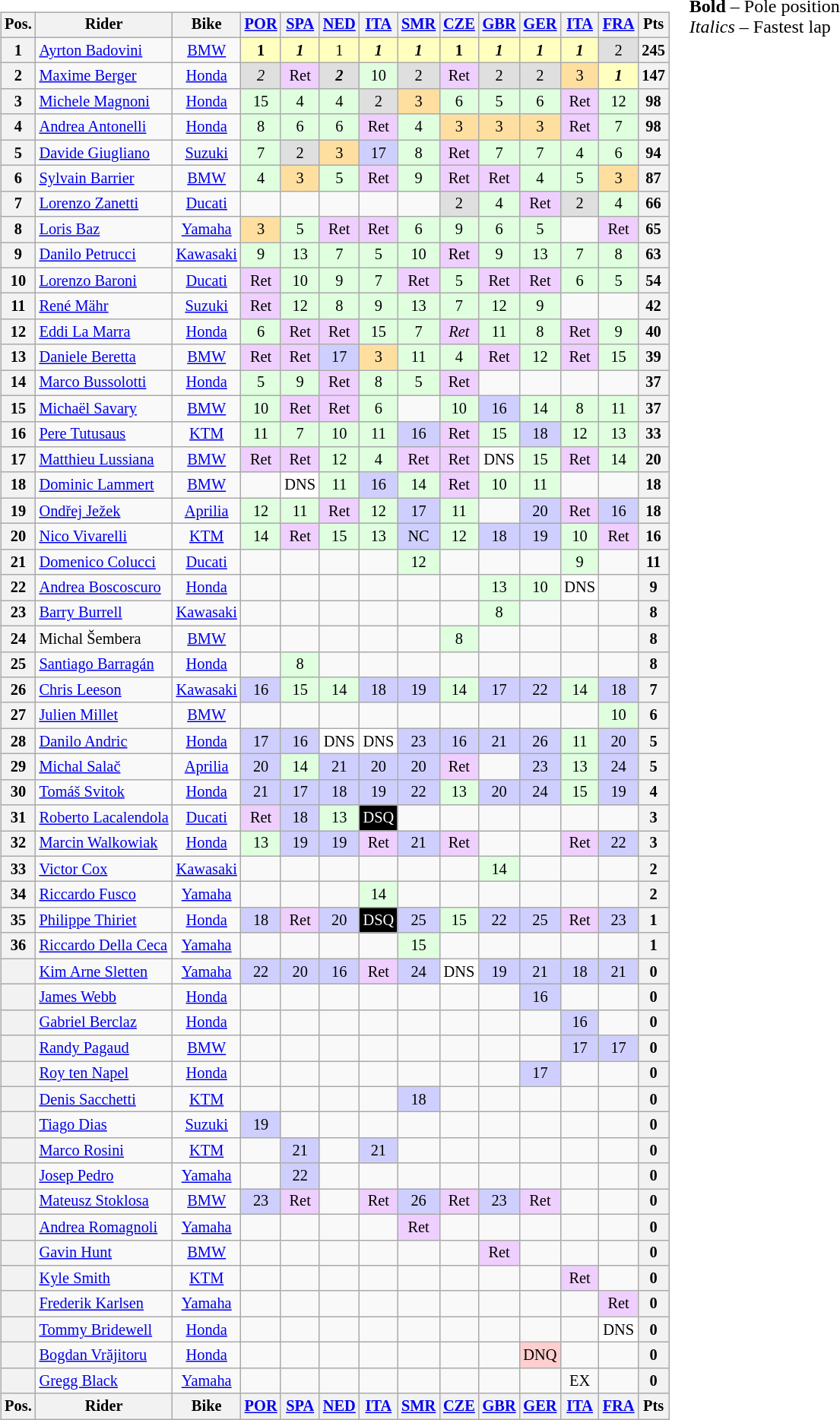<table>
<tr>
<td><br><table class="wikitable" style="font-size: 85%; text-align: center">
<tr valign="top">
<th valign="middle">Pos.</th>
<th valign="middle">Rider</th>
<th valign="middle">Bike</th>
<th><a href='#'>POR</a><br></th>
<th><a href='#'>SPA</a><br></th>
<th><a href='#'>NED</a><br></th>
<th><a href='#'>ITA</a><br></th>
<th><a href='#'>SMR</a><br></th>
<th><a href='#'>CZE</a><br></th>
<th><a href='#'>GBR</a><br></th>
<th><a href='#'>GER</a><br></th>
<th><a href='#'>ITA</a><br></th>
<th><a href='#'>FRA</a><br></th>
<th valign="middle">Pts</th>
</tr>
<tr>
<th>1</th>
<td align="left"> <a href='#'>Ayrton Badovini</a></td>
<td><a href='#'>BMW</a></td>
<td style="background:#ffffbf;"><strong>1</strong></td>
<td style="background:#ffffbf;"><strong><em>1</em></strong></td>
<td style="background:#ffffbf;">1</td>
<td style="background:#ffffbf;"><strong><em>1</em></strong></td>
<td style="background:#ffffbf;"><strong><em>1</em></strong></td>
<td style="background:#ffffbf;"><strong>1</strong></td>
<td style="background:#ffffbf;"><strong><em>1</em></strong></td>
<td style="background:#ffffbf;"><strong><em>1</em></strong></td>
<td style="background:#ffffbf;"><strong><em>1</em></strong></td>
<td style="background:#dfdfdf;">2</td>
<th>245</th>
</tr>
<tr>
<th>2</th>
<td align="left"> <a href='#'>Maxime Berger</a></td>
<td><a href='#'>Honda</a></td>
<td style="background:#dfdfdf;"><em>2</em></td>
<td style="background:#efcfff;">Ret</td>
<td style="background:#dfdfdf;"><strong><em>2</em></strong></td>
<td style="background:#dfffdf;">10</td>
<td style="background:#dfdfdf;">2</td>
<td style="background:#efcfff;">Ret</td>
<td style="background:#dfdfdf;">2</td>
<td style="background:#dfdfdf;">2</td>
<td style="background:#ffdf9f;">3</td>
<td style="background:#ffffbf;"><strong><em>1</em></strong></td>
<th>147</th>
</tr>
<tr>
<th>3</th>
<td align="left"> <a href='#'>Michele Magnoni</a></td>
<td><a href='#'>Honda</a></td>
<td style="background:#dfffdf;">15</td>
<td style="background:#dfffdf;">4</td>
<td style="background:#dfffdf;">4</td>
<td style="background:#dfdfdf;">2</td>
<td style="background:#ffdf9f;">3</td>
<td style="background:#dfffdf;">6</td>
<td style="background:#dfffdf;">5</td>
<td style="background:#dfffdf;">6</td>
<td style="background:#efcfff;">Ret</td>
<td style="background:#dfffdf;">12</td>
<th>98</th>
</tr>
<tr>
<th>4</th>
<td align="left"> <a href='#'>Andrea Antonelli</a></td>
<td><a href='#'>Honda</a></td>
<td style="background:#dfffdf;">8</td>
<td style="background:#dfffdf;">6</td>
<td style="background:#dfffdf;">6</td>
<td style="background:#efcfff;">Ret</td>
<td style="background:#dfffdf;">4</td>
<td style="background:#ffdf9f;">3</td>
<td style="background:#ffdf9f;">3</td>
<td style="background:#ffdf9f;">3</td>
<td style="background:#efcfff;">Ret</td>
<td style="background:#dfffdf;">7</td>
<th>98</th>
</tr>
<tr>
<th>5</th>
<td align="left"> <a href='#'>Davide Giugliano</a></td>
<td><a href='#'>Suzuki</a></td>
<td style="background:#dfffdf;">7</td>
<td style="background:#dfdfdf;">2</td>
<td style="background:#ffdf9f;">3</td>
<td style="background:#cfcfff;">17</td>
<td style="background:#dfffdf;">8</td>
<td style="background:#efcfff;">Ret</td>
<td style="background:#dfffdf;">7</td>
<td style="background:#dfffdf;">7</td>
<td style="background:#dfffdf;">4</td>
<td style="background:#dfffdf;">6</td>
<th>94</th>
</tr>
<tr>
<th>6</th>
<td align="left"> <a href='#'>Sylvain Barrier</a></td>
<td><a href='#'>BMW</a></td>
<td style="background:#dfffdf;">4</td>
<td style="background:#ffdf9f;">3</td>
<td style="background:#dfffdf;">5</td>
<td style="background:#efcfff;">Ret</td>
<td style="background:#dfffdf;">9</td>
<td style="background:#efcfff;">Ret</td>
<td style="background:#efcfff;">Ret</td>
<td style="background:#dfffdf;">4</td>
<td style="background:#dfffdf;">5</td>
<td style="background:#ffdf9f;">3</td>
<th>87</th>
</tr>
<tr>
<th>7</th>
<td align="left"> <a href='#'>Lorenzo Zanetti</a></td>
<td><a href='#'>Ducati</a></td>
<td></td>
<td></td>
<td></td>
<td></td>
<td></td>
<td style="background:#dfdfdf;">2</td>
<td style="background:#dfffdf;">4</td>
<td style="background:#efcfff;">Ret</td>
<td style="background:#dfdfdf;">2</td>
<td style="background:#dfffdf;">4</td>
<th>66</th>
</tr>
<tr>
<th>8</th>
<td align="left"> <a href='#'>Loris Baz</a></td>
<td><a href='#'>Yamaha</a></td>
<td style="background:#ffdf9f;">3</td>
<td style="background:#dfffdf;">5</td>
<td style="background:#efcfff;">Ret</td>
<td style="background:#efcfff;">Ret</td>
<td style="background:#dfffdf;">6</td>
<td style="background:#dfffdf;">9</td>
<td style="background:#dfffdf;">6</td>
<td style="background:#dfffdf;">5</td>
<td></td>
<td style="background:#efcfff;">Ret</td>
<th>65</th>
</tr>
<tr>
<th>9</th>
<td align="left"> <a href='#'>Danilo Petrucci</a></td>
<td><a href='#'>Kawasaki</a></td>
<td style="background:#dfffdf;">9</td>
<td style="background:#dfffdf;">13</td>
<td style="background:#dfffdf;">7</td>
<td style="background:#dfffdf;">5</td>
<td style="background:#dfffdf;">10</td>
<td style="background:#efcfff;">Ret</td>
<td style="background:#dfffdf;">9</td>
<td style="background:#dfffdf;">13</td>
<td style="background:#dfffdf;">7</td>
<td style="background:#dfffdf;">8</td>
<th>63</th>
</tr>
<tr>
<th>10</th>
<td align="left"> <a href='#'>Lorenzo Baroni</a></td>
<td><a href='#'>Ducati</a></td>
<td style="background:#efcfff;">Ret</td>
<td style="background:#dfffdf;">10</td>
<td style="background:#dfffdf;">9</td>
<td style="background:#dfffdf;">7</td>
<td style="background:#efcfff;">Ret</td>
<td style="background:#dfffdf;">5</td>
<td style="background:#efcfff;">Ret</td>
<td style="background:#efcfff;">Ret</td>
<td style="background:#dfffdf;">6</td>
<td style="background:#dfffdf;">5</td>
<th>54</th>
</tr>
<tr>
<th>11</th>
<td align="left"> <a href='#'>René Mähr</a></td>
<td><a href='#'>Suzuki</a></td>
<td style="background:#efcfff;">Ret</td>
<td style="background:#dfffdf;">12</td>
<td style="background:#dfffdf;">8</td>
<td style="background:#dfffdf;">9</td>
<td style="background:#dfffdf;">13</td>
<td style="background:#dfffdf;">7</td>
<td style="background:#dfffdf;">12</td>
<td style="background:#dfffdf;">9</td>
<td></td>
<td></td>
<th>42</th>
</tr>
<tr>
<th>12</th>
<td align="left"> <a href='#'>Eddi La Marra</a></td>
<td><a href='#'>Honda</a></td>
<td style="background:#dfffdf;">6</td>
<td style="background:#efcfff;">Ret</td>
<td style="background:#efcfff;">Ret</td>
<td style="background:#dfffdf;">15</td>
<td style="background:#dfffdf;">7</td>
<td style="background:#efcfff;"><em>Ret</em></td>
<td style="background:#dfffdf;">11</td>
<td style="background:#dfffdf;">8</td>
<td style="background:#efcfff;">Ret</td>
<td style="background:#dfffdf;">9</td>
<th>40</th>
</tr>
<tr>
<th>13</th>
<td align="left"> <a href='#'>Daniele Beretta</a></td>
<td><a href='#'>BMW</a></td>
<td style="background:#efcfff;">Ret</td>
<td style="background:#efcfff;">Ret</td>
<td style="background:#cfcfff;">17</td>
<td style="background:#ffdf9f;">3</td>
<td style="background:#dfffdf;">11</td>
<td style="background:#dfffdf;">4</td>
<td style="background:#efcfff;">Ret</td>
<td style="background:#dfffdf;">12</td>
<td style="background:#efcfff;">Ret</td>
<td style="background:#dfffdf;">15</td>
<th>39</th>
</tr>
<tr>
<th>14</th>
<td align="left"> <a href='#'>Marco Bussolotti</a></td>
<td><a href='#'>Honda</a></td>
<td style="background:#dfffdf;">5</td>
<td style="background:#dfffdf;">9</td>
<td style="background:#efcfff;">Ret</td>
<td style="background:#dfffdf;">8</td>
<td style="background:#dfffdf;">5</td>
<td style="background:#efcfff;">Ret</td>
<td></td>
<td></td>
<td></td>
<td></td>
<th>37</th>
</tr>
<tr>
<th>15</th>
<td align="left"> <a href='#'>Michaël Savary</a></td>
<td><a href='#'>BMW</a></td>
<td style="background:#dfffdf;">10</td>
<td style="background:#efcfff;">Ret</td>
<td style="background:#efcfff;">Ret</td>
<td style="background:#dfffdf;">6</td>
<td></td>
<td style="background:#dfffdf;">10</td>
<td style="background:#cfcfff;">16</td>
<td style="background:#dfffdf;">14</td>
<td style="background:#dfffdf;">8</td>
<td style="background:#dfffdf;">11</td>
<th>37</th>
</tr>
<tr>
<th>16</th>
<td align="left"> <a href='#'>Pere Tutusaus</a></td>
<td><a href='#'>KTM</a></td>
<td style="background:#dfffdf;">11</td>
<td style="background:#dfffdf;">7</td>
<td style="background:#dfffdf;">10</td>
<td style="background:#dfffdf;">11</td>
<td style="background:#cfcfff;">16</td>
<td style="background:#efcfff;">Ret</td>
<td style="background:#dfffdf;">15</td>
<td style="background:#cfcfff;">18</td>
<td style="background:#dfffdf;">12</td>
<td style="background:#dfffdf;">13</td>
<th>33</th>
</tr>
<tr>
<th>17</th>
<td align="left"> <a href='#'>Matthieu Lussiana</a></td>
<td><a href='#'>BMW</a></td>
<td style="background:#efcfff;">Ret</td>
<td style="background:#efcfff;">Ret</td>
<td style="background:#dfffdf;">12</td>
<td style="background:#dfffdf;">4</td>
<td style="background:#efcfff;">Ret</td>
<td style="background:#efcfff;">Ret</td>
<td style="background:#ffffff;">DNS</td>
<td style="background:#dfffdf;">15</td>
<td style="background:#efcfff;">Ret</td>
<td style="background:#dfffdf;">14</td>
<th>20</th>
</tr>
<tr>
<th>18</th>
<td align="left"> <a href='#'>Dominic Lammert</a></td>
<td><a href='#'>BMW</a></td>
<td></td>
<td style="background:#ffffff;">DNS</td>
<td style="background:#dfffdf;">11</td>
<td style="background:#cfcfff;">16</td>
<td style="background:#dfffdf;">14</td>
<td style="background:#efcfff;">Ret</td>
<td style="background:#dfffdf;">10</td>
<td style="background:#dfffdf;">11</td>
<td></td>
<td></td>
<th>18</th>
</tr>
<tr>
<th>19</th>
<td align="left"> <a href='#'>Ondřej Ježek</a></td>
<td><a href='#'>Aprilia</a></td>
<td style="background:#dfffdf;">12</td>
<td style="background:#dfffdf;">11</td>
<td style="background:#efcfff;">Ret</td>
<td style="background:#dfffdf;">12</td>
<td style="background:#cfcfff;">17</td>
<td style="background:#dfffdf;">11</td>
<td></td>
<td style="background:#cfcfff;">20</td>
<td style="background:#efcfff;">Ret</td>
<td style="background:#cfcfff;">16</td>
<th>18</th>
</tr>
<tr>
<th>20</th>
<td align="left"> <a href='#'>Nico Vivarelli</a></td>
<td><a href='#'>KTM</a></td>
<td style="background:#dfffdf;">14</td>
<td style="background:#efcfff;">Ret</td>
<td style="background:#dfffdf;">15</td>
<td style="background:#dfffdf;">13</td>
<td style="background:#cfcfff;">NC</td>
<td style="background:#dfffdf;">12</td>
<td style="background:#cfcfff;">18</td>
<td style="background:#cfcfff;">19</td>
<td style="background:#dfffdf;">10</td>
<td style="background:#efcfff;">Ret</td>
<th>16</th>
</tr>
<tr>
<th>21</th>
<td align="left"> <a href='#'>Domenico Colucci</a></td>
<td><a href='#'>Ducati</a></td>
<td></td>
<td></td>
<td></td>
<td></td>
<td style="background:#dfffdf;">12</td>
<td></td>
<td></td>
<td></td>
<td style="background:#dfffdf;">9</td>
<td></td>
<th>11</th>
</tr>
<tr>
<th>22</th>
<td align="left"> <a href='#'>Andrea Boscoscuro</a></td>
<td><a href='#'>Honda</a></td>
<td></td>
<td></td>
<td></td>
<td></td>
<td></td>
<td></td>
<td style="background:#dfffdf;">13</td>
<td style="background:#dfffdf;">10</td>
<td style="background:#ffffff;">DNS</td>
<td></td>
<th>9</th>
</tr>
<tr>
<th>23</th>
<td align="left"> <a href='#'>Barry Burrell</a></td>
<td><a href='#'>Kawasaki</a></td>
<td></td>
<td></td>
<td></td>
<td></td>
<td></td>
<td></td>
<td style="background:#dfffdf;">8</td>
<td></td>
<td></td>
<td></td>
<th>8</th>
</tr>
<tr>
<th>24</th>
<td align="left"> Michal Šembera</td>
<td><a href='#'>BMW</a></td>
<td></td>
<td></td>
<td></td>
<td></td>
<td></td>
<td style="background:#dfffdf;">8</td>
<td></td>
<td></td>
<td></td>
<td></td>
<th>8</th>
</tr>
<tr>
<th>25</th>
<td align="left"> <a href='#'>Santiago Barragán</a></td>
<td><a href='#'>Honda</a></td>
<td></td>
<td style="background:#dfffdf;">8</td>
<td></td>
<td></td>
<td></td>
<td></td>
<td></td>
<td></td>
<td></td>
<td></td>
<th>8</th>
</tr>
<tr>
<th>26</th>
<td align="left"> <a href='#'>Chris Leeson</a></td>
<td><a href='#'>Kawasaki</a></td>
<td style="background:#cfcfff;">16</td>
<td style="background:#dfffdf;">15</td>
<td style="background:#dfffdf;">14</td>
<td style="background:#cfcfff;">18</td>
<td style="background:#cfcfff;">19</td>
<td style="background:#dfffdf;">14</td>
<td style="background:#cfcfff;">17</td>
<td style="background:#cfcfff;">22</td>
<td style="background:#dfffdf;">14</td>
<td style="background:#cfcfff;">18</td>
<th>7</th>
</tr>
<tr>
<th>27</th>
<td align="left"> <a href='#'>Julien Millet</a></td>
<td><a href='#'>BMW</a></td>
<td></td>
<td></td>
<td></td>
<td></td>
<td></td>
<td></td>
<td></td>
<td></td>
<td></td>
<td style="background:#dfffdf;">10</td>
<th>6</th>
</tr>
<tr>
<th>28</th>
<td align="left"> <a href='#'>Danilo Andric</a></td>
<td><a href='#'>Honda</a></td>
<td style="background:#cfcfff;">17</td>
<td style="background:#cfcfff;">16</td>
<td style="background:#ffffff;">DNS</td>
<td style="background:#ffffff;">DNS</td>
<td style="background:#cfcfff;">23</td>
<td style="background:#cfcfff;">16</td>
<td style="background:#cfcfff;">21</td>
<td style="background:#cfcfff;">26</td>
<td style="background:#dfffdf;">11</td>
<td style="background:#cfcfff;">20</td>
<th>5</th>
</tr>
<tr>
<th>29</th>
<td align="left"> <a href='#'>Michal Salač</a></td>
<td><a href='#'>Aprilia</a></td>
<td style="background:#cfcfff;">20</td>
<td style="background:#dfffdf;">14</td>
<td style="background:#cfcfff;">21</td>
<td style="background:#cfcfff;">20</td>
<td style="background:#cfcfff;">20</td>
<td style="background:#efcfff;">Ret</td>
<td></td>
<td style="background:#cfcfff;">23</td>
<td style="background:#dfffdf;">13</td>
<td style="background:#cfcfff;">24</td>
<th>5</th>
</tr>
<tr>
<th>30</th>
<td align="left"> <a href='#'>Tomáš Svitok</a></td>
<td><a href='#'>Honda</a></td>
<td style="background:#cfcfff;">21</td>
<td style="background:#cfcfff;">17</td>
<td style="background:#cfcfff;">18</td>
<td style="background:#cfcfff;">19</td>
<td style="background:#cfcfff;">22</td>
<td style="background:#dfffdf;">13</td>
<td style="background:#cfcfff;">20</td>
<td style="background:#cfcfff;">24</td>
<td style="background:#dfffdf;">15</td>
<td style="background:#cfcfff;">19</td>
<th>4</th>
</tr>
<tr>
<th>31</th>
<td align="left"> <a href='#'>Roberto Lacalendola</a></td>
<td><a href='#'>Ducati</a></td>
<td style="background:#efcfff;">Ret</td>
<td style="background:#cfcfff;">18</td>
<td style="background:#dfffdf;">13</td>
<td style="background:#000000; color:#ffffff">DSQ</td>
<td></td>
<td></td>
<td></td>
<td></td>
<td></td>
<td></td>
<th>3</th>
</tr>
<tr>
<th>32</th>
<td align="left"> <a href='#'>Marcin Walkowiak</a></td>
<td><a href='#'>Honda</a></td>
<td style="background:#dfffdf;">13</td>
<td style="background:#cfcfff;">19</td>
<td style="background:#cfcfff;">19</td>
<td style="background:#efcfff;">Ret</td>
<td style="background:#cfcfff;">21</td>
<td style="background:#efcfff;">Ret</td>
<td></td>
<td></td>
<td style="background:#efcfff;">Ret</td>
<td style="background:#cfcfff;">22</td>
<th>3</th>
</tr>
<tr>
<th>33</th>
<td align="left"> <a href='#'>Victor Cox</a></td>
<td><a href='#'>Kawasaki</a></td>
<td></td>
<td></td>
<td></td>
<td></td>
<td></td>
<td></td>
<td style="background:#dfffdf;">14</td>
<td></td>
<td></td>
<td></td>
<th>2</th>
</tr>
<tr>
<th>34</th>
<td align="left"> <a href='#'>Riccardo Fusco</a></td>
<td><a href='#'>Yamaha</a></td>
<td></td>
<td></td>
<td></td>
<td style="background:#dfffdf;">14</td>
<td></td>
<td></td>
<td></td>
<td></td>
<td></td>
<td></td>
<th>2</th>
</tr>
<tr>
<th>35</th>
<td align="left"> <a href='#'>Philippe Thiriet</a></td>
<td><a href='#'>Honda</a></td>
<td style="background:#cfcfff;">18</td>
<td style="background:#efcfff;">Ret</td>
<td style="background:#cfcfff;">20</td>
<td style="background:#000000; color:#ffffff">DSQ</td>
<td style="background:#cfcfff;">25</td>
<td style="background:#dfffdf;">15</td>
<td style="background:#cfcfff;">22</td>
<td style="background:#cfcfff;">25</td>
<td style="background:#efcfff;">Ret</td>
<td style="background:#cfcfff;">23</td>
<th>1</th>
</tr>
<tr>
<th>36</th>
<td align="left"> <a href='#'>Riccardo Della Ceca</a></td>
<td><a href='#'>Yamaha</a></td>
<td></td>
<td></td>
<td></td>
<td></td>
<td style="background:#dfffdf;">15</td>
<td></td>
<td></td>
<td></td>
<td></td>
<td></td>
<th>1</th>
</tr>
<tr>
<th></th>
<td align="left"> <a href='#'>Kim Arne Sletten</a></td>
<td><a href='#'>Yamaha</a></td>
<td style="background:#cfcfff;">22</td>
<td style="background:#cfcfff;">20</td>
<td style="background:#cfcfff;">16</td>
<td style="background:#efcfff;">Ret</td>
<td style="background:#cfcfff;">24</td>
<td style="background:#ffffff;">DNS</td>
<td style="background:#cfcfff;">19</td>
<td style="background:#cfcfff;">21</td>
<td style="background:#cfcfff;">18</td>
<td style="background:#cfcfff;">21</td>
<th>0</th>
</tr>
<tr>
<th></th>
<td align="left"> <a href='#'>James Webb</a></td>
<td><a href='#'>Honda</a></td>
<td></td>
<td></td>
<td></td>
<td></td>
<td></td>
<td></td>
<td></td>
<td style="background:#cfcfff;">16</td>
<td></td>
<td></td>
<th>0</th>
</tr>
<tr>
<th></th>
<td align="left"> <a href='#'>Gabriel Berclaz</a></td>
<td><a href='#'>Honda</a></td>
<td></td>
<td></td>
<td></td>
<td></td>
<td></td>
<td></td>
<td></td>
<td></td>
<td style="background:#cfcfff;">16</td>
<td></td>
<th>0</th>
</tr>
<tr>
<th></th>
<td align="left"> <a href='#'>Randy Pagaud</a></td>
<td><a href='#'>BMW</a></td>
<td></td>
<td></td>
<td></td>
<td></td>
<td></td>
<td></td>
<td></td>
<td></td>
<td style="background:#cfcfff;">17</td>
<td style="background:#cfcfff;">17</td>
<th>0</th>
</tr>
<tr>
<th></th>
<td align="left"> <a href='#'>Roy ten Napel</a></td>
<td><a href='#'>Honda</a></td>
<td></td>
<td></td>
<td></td>
<td></td>
<td></td>
<td></td>
<td></td>
<td style="background:#cfcfff;">17</td>
<td></td>
<td></td>
<th>0</th>
</tr>
<tr>
<th></th>
<td align="left"> <a href='#'>Denis Sacchetti</a></td>
<td><a href='#'>KTM</a></td>
<td></td>
<td></td>
<td></td>
<td></td>
<td style="background:#cfcfff;">18</td>
<td></td>
<td></td>
<td></td>
<td></td>
<td></td>
<th>0</th>
</tr>
<tr>
<th></th>
<td align="left"> <a href='#'>Tiago Dias</a></td>
<td><a href='#'>Suzuki</a></td>
<td style="background:#cfcfff;">19</td>
<td></td>
<td></td>
<td></td>
<td></td>
<td></td>
<td></td>
<td></td>
<td></td>
<td></td>
<th>0</th>
</tr>
<tr>
<th></th>
<td align="left"> <a href='#'>Marco Rosini</a></td>
<td><a href='#'>KTM</a></td>
<td></td>
<td style="background:#cfcfff;">21</td>
<td></td>
<td style="background:#cfcfff;">21</td>
<td></td>
<td></td>
<td></td>
<td></td>
<td></td>
<td></td>
<th>0</th>
</tr>
<tr>
<th></th>
<td align="left"> <a href='#'>Josep Pedro</a></td>
<td><a href='#'>Yamaha</a></td>
<td></td>
<td style="background:#cfcfff;">22</td>
<td></td>
<td></td>
<td></td>
<td></td>
<td></td>
<td></td>
<td></td>
<td></td>
<th>0</th>
</tr>
<tr>
<th></th>
<td align="left"> <a href='#'>Mateusz Stoklosa</a></td>
<td><a href='#'>BMW</a></td>
<td style="background:#cfcfff;">23</td>
<td style="background:#efcfff;">Ret</td>
<td></td>
<td style="background:#efcfff;">Ret</td>
<td style="background:#cfcfff;">26</td>
<td style="background:#efcfff;">Ret</td>
<td style="background:#cfcfff;">23</td>
<td style="background:#efcfff;">Ret</td>
<td></td>
<td></td>
<th>0</th>
</tr>
<tr>
<th></th>
<td align="left"> <a href='#'>Andrea Romagnoli</a></td>
<td><a href='#'>Yamaha</a></td>
<td></td>
<td></td>
<td></td>
<td></td>
<td style="background:#efcfff;">Ret</td>
<td></td>
<td></td>
<td></td>
<td></td>
<td></td>
<th>0</th>
</tr>
<tr>
<th></th>
<td align="left"> <a href='#'>Gavin Hunt</a></td>
<td><a href='#'>BMW</a></td>
<td></td>
<td></td>
<td></td>
<td></td>
<td></td>
<td></td>
<td style="background:#efcfff;">Ret</td>
<td></td>
<td></td>
<td></td>
<th>0</th>
</tr>
<tr>
<th></th>
<td align="left"> <a href='#'>Kyle Smith</a></td>
<td><a href='#'>KTM</a></td>
<td></td>
<td></td>
<td></td>
<td></td>
<td></td>
<td></td>
<td></td>
<td></td>
<td style="background:#efcfff;">Ret</td>
<td></td>
<th>0</th>
</tr>
<tr>
<th></th>
<td align="left"> <a href='#'>Frederik Karlsen</a></td>
<td><a href='#'>Yamaha</a></td>
<td></td>
<td></td>
<td></td>
<td></td>
<td></td>
<td></td>
<td></td>
<td></td>
<td></td>
<td style="background:#efcfff;">Ret</td>
<th>0</th>
</tr>
<tr>
<th></th>
<td align="left"> <a href='#'>Tommy Bridewell</a></td>
<td><a href='#'>Honda</a></td>
<td></td>
<td></td>
<td></td>
<td></td>
<td></td>
<td></td>
<td></td>
<td></td>
<td></td>
<td style="background:#FFFFFF;">DNS</td>
<th>0</th>
</tr>
<tr>
<th></th>
<td align="left"> <a href='#'>Bogdan Vrăjitoru</a></td>
<td><a href='#'>Honda</a></td>
<td></td>
<td></td>
<td></td>
<td></td>
<td></td>
<td></td>
<td></td>
<td style="background:#ffcfcf;">DNQ</td>
<td></td>
<td></td>
<th>0</th>
</tr>
<tr>
<th></th>
<td align="left"> <a href='#'>Gregg Black</a></td>
<td><a href='#'>Yamaha</a></td>
<td></td>
<td></td>
<td></td>
<td></td>
<td></td>
<td></td>
<td></td>
<td></td>
<td>EX</td>
<td></td>
<th>0</th>
</tr>
<tr valign="top">
<th valign="middle">Pos.</th>
<th valign="middle">Rider</th>
<th valign="middle">Bike</th>
<th><a href='#'>POR</a><br></th>
<th><a href='#'>SPA</a><br></th>
<th><a href='#'>NED</a><br></th>
<th><a href='#'>ITA</a><br></th>
<th><a href='#'>SMR</a><br></th>
<th><a href='#'>CZE</a><br></th>
<th><a href='#'>GBR</a><br></th>
<th><a href='#'>GER</a><br></th>
<th><a href='#'>ITA</a><br></th>
<th><a href='#'>FRA</a><br></th>
<th valign="middle">Pts</th>
</tr>
</table>
</td>
<td valign="top"><br><span><strong>Bold</strong> – Pole position<br><em>Italics</em> – Fastest lap</span></td>
</tr>
</table>
